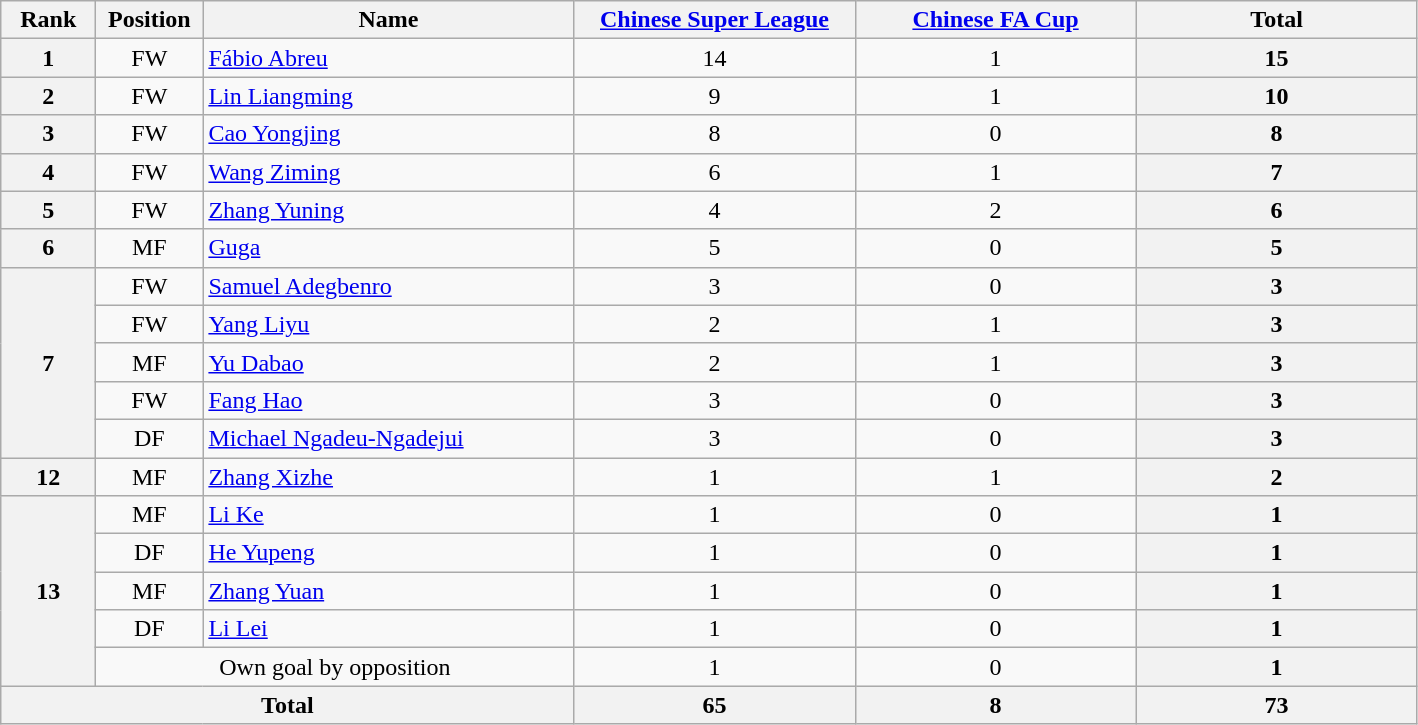<table class="wikitable" style="text-align: center;">
<tr>
<th style="width:56px;">Rank</th>
<th style="width:64px;">Position</th>
<th style="width:240px;">Name</th>
<th style="width:180px;"><a href='#'>Chinese Super League</a></th>
<th style="width:180px;"><a href='#'>Chinese FA Cup</a></th>
<th style="width:180px;"><strong>Total</strong></th>
</tr>
<tr>
<th>1</th>
<td>FW</td>
<td align="left"> <a href='#'>Fábio Abreu</a></td>
<td>14</td>
<td>1</td>
<th>15</th>
</tr>
<tr>
<th>2</th>
<td>FW</td>
<td align="left"> <a href='#'>Lin Liangming</a></td>
<td>9</td>
<td>1</td>
<th>10</th>
</tr>
<tr>
<th>3</th>
<td>FW</td>
<td align="left"> <a href='#'>Cao Yongjing</a></td>
<td>8</td>
<td>0</td>
<th>8</th>
</tr>
<tr>
<th>4</th>
<td>FW</td>
<td align="left"> <a href='#'>Wang Ziming</a></td>
<td>6</td>
<td>1</td>
<th>7</th>
</tr>
<tr>
<th>5</th>
<td>FW</td>
<td align="left"> <a href='#'>Zhang Yuning</a></td>
<td>4</td>
<td>2</td>
<th>6</th>
</tr>
<tr>
<th>6</th>
<td>MF</td>
<td align="left"> <a href='#'>Guga</a></td>
<td>5</td>
<td>0</td>
<th>5</th>
</tr>
<tr>
<th rowspan="5">7</th>
<td>FW</td>
<td align="left"> <a href='#'>Samuel Adegbenro</a></td>
<td>3</td>
<td>0</td>
<th>3</th>
</tr>
<tr>
<td>FW</td>
<td align="left"> <a href='#'>Yang Liyu</a></td>
<td>2</td>
<td>1</td>
<th>3</th>
</tr>
<tr>
<td>MF</td>
<td align="left"> <a href='#'>Yu Dabao</a></td>
<td>2</td>
<td>1</td>
<th>3</th>
</tr>
<tr>
<td>FW</td>
<td align="left"> <a href='#'>Fang Hao</a></td>
<td>3</td>
<td>0</td>
<th>3</th>
</tr>
<tr>
<td>DF</td>
<td align="left"> <a href='#'>Michael Ngadeu-Ngadejui</a></td>
<td>3</td>
<td>0</td>
<th>3</th>
</tr>
<tr>
<th>12</th>
<td>MF</td>
<td align="left"> <a href='#'>Zhang Xizhe</a></td>
<td>1</td>
<td>1</td>
<th>2</th>
</tr>
<tr>
<th rowspan="5">13</th>
<td>MF</td>
<td align="left"> <a href='#'>Li Ke</a></td>
<td>1</td>
<td>0</td>
<th>1</th>
</tr>
<tr>
<td>DF</td>
<td align="left"> <a href='#'>He Yupeng</a></td>
<td>1</td>
<td>0</td>
<th>1</th>
</tr>
<tr>
<td>MF</td>
<td align="left"> <a href='#'>Zhang Yuan</a></td>
<td>1</td>
<td>0</td>
<th>1</th>
</tr>
<tr>
<td>DF</td>
<td align="left"> <a href='#'>Li Lei</a></td>
<td>1</td>
<td>0</td>
<th>1</th>
</tr>
<tr>
<td colspan="2">Own goal by opposition</td>
<td>1</td>
<td>0</td>
<th>1</th>
</tr>
<tr>
<th colspan="3"><strong>Total</strong></th>
<th>65</th>
<th>8</th>
<th>73</th>
</tr>
</table>
